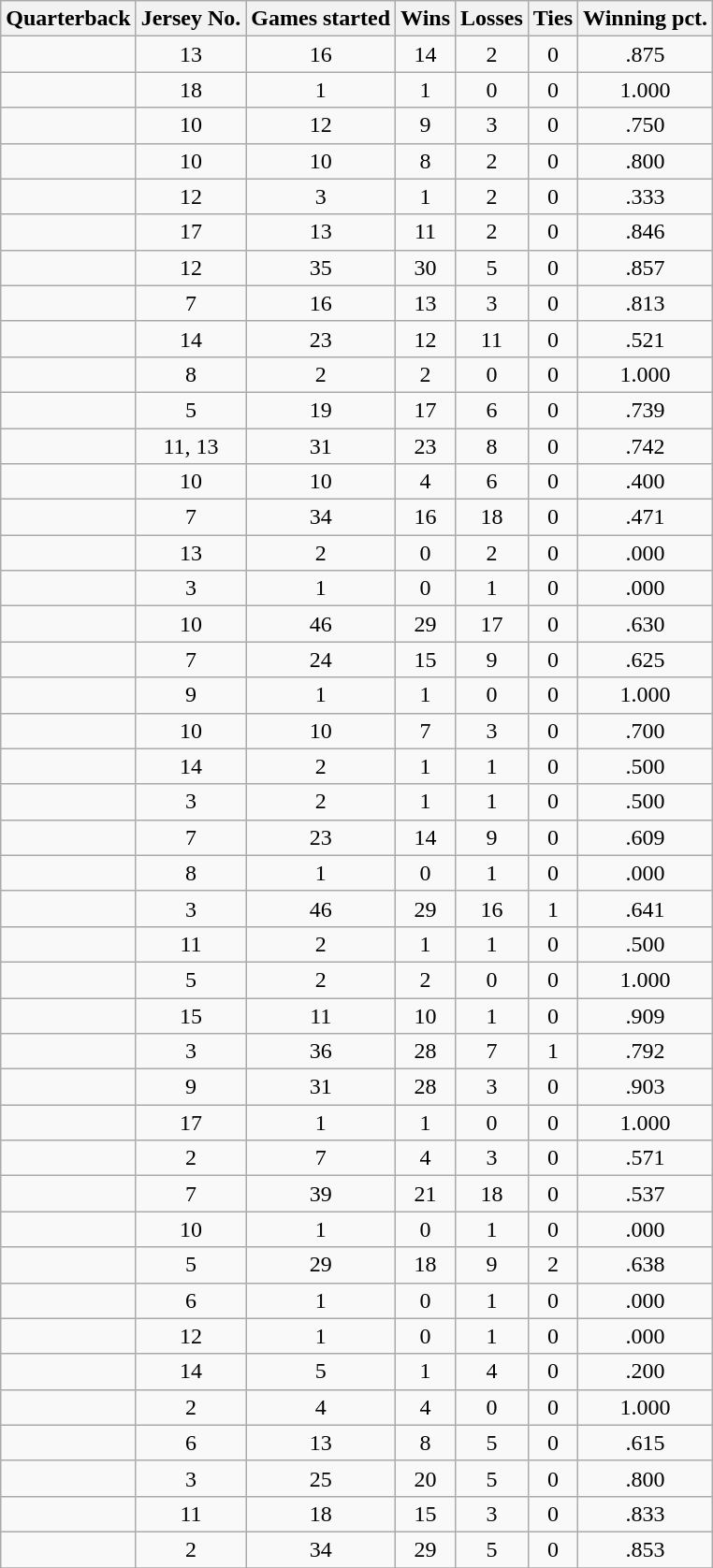<table class="wikitable sortable" style="text-align: center;">
<tr>
<th>Quarterback</th>
<th>Jersey No.</th>
<th>Games started</th>
<th>Wins</th>
<th>Losses</th>
<th>Ties</th>
<th>Winning pct.</th>
</tr>
<tr>
<td></td>
<td>13</td>
<td>16</td>
<td>14</td>
<td>2</td>
<td>0</td>
<td>.875</td>
</tr>
<tr>
<td></td>
<td>18</td>
<td>1</td>
<td>1</td>
<td>0</td>
<td>0</td>
<td>1.000</td>
</tr>
<tr>
<td></td>
<td>10</td>
<td>12</td>
<td>9</td>
<td>3</td>
<td>0</td>
<td>.750</td>
</tr>
<tr>
<td></td>
<td>10</td>
<td>10</td>
<td>8</td>
<td>2</td>
<td>0</td>
<td>.800</td>
</tr>
<tr>
<td></td>
<td>12</td>
<td>3</td>
<td>1</td>
<td>2</td>
<td>0</td>
<td>.333</td>
</tr>
<tr>
<td></td>
<td>17</td>
<td>13</td>
<td>11</td>
<td>2</td>
<td>0</td>
<td>.846</td>
</tr>
<tr>
<td></td>
<td>12</td>
<td>35</td>
<td>30</td>
<td>5</td>
<td>0</td>
<td>.857</td>
</tr>
<tr>
<td></td>
<td>7</td>
<td>16</td>
<td>13</td>
<td>3</td>
<td>0</td>
<td>.813</td>
</tr>
<tr>
<td></td>
<td>14</td>
<td>23</td>
<td>12</td>
<td>11</td>
<td>0</td>
<td>.521</td>
</tr>
<tr>
<td></td>
<td>8</td>
<td>2</td>
<td>2</td>
<td>0</td>
<td>0</td>
<td>1.000</td>
</tr>
<tr>
<td></td>
<td>5</td>
<td>19</td>
<td>17</td>
<td>6</td>
<td>0</td>
<td>.739</td>
</tr>
<tr>
<td></td>
<td>11, 13</td>
<td>31</td>
<td>23</td>
<td>8</td>
<td>0</td>
<td>.742</td>
</tr>
<tr>
<td></td>
<td>10</td>
<td>10</td>
<td>4</td>
<td>6</td>
<td>0</td>
<td>.400</td>
</tr>
<tr>
<td></td>
<td>7</td>
<td>34</td>
<td>16</td>
<td>18</td>
<td>0</td>
<td>.471</td>
</tr>
<tr>
<td></td>
<td>13</td>
<td>2</td>
<td>0</td>
<td>2</td>
<td>0</td>
<td>.000</td>
</tr>
<tr>
<td></td>
<td>3</td>
<td>1</td>
<td>0</td>
<td>1</td>
<td>0</td>
<td>.000</td>
</tr>
<tr>
<td></td>
<td>10</td>
<td>46</td>
<td>29</td>
<td>17</td>
<td>0</td>
<td>.630</td>
</tr>
<tr>
<td></td>
<td>7</td>
<td>24</td>
<td>15</td>
<td>9</td>
<td>0</td>
<td>.625</td>
</tr>
<tr>
<td></td>
<td>9</td>
<td>1</td>
<td>1</td>
<td>0</td>
<td>0</td>
<td>1.000</td>
</tr>
<tr>
<td></td>
<td>10</td>
<td>10</td>
<td>7</td>
<td>3</td>
<td>0</td>
<td>.700</td>
</tr>
<tr>
<td></td>
<td>14</td>
<td>2</td>
<td>1</td>
<td>1</td>
<td>0</td>
<td>.500</td>
</tr>
<tr>
<td></td>
<td>3</td>
<td>2</td>
<td>1</td>
<td>1</td>
<td>0</td>
<td>.500</td>
</tr>
<tr>
<td></td>
<td>7</td>
<td>23</td>
<td>14</td>
<td>9</td>
<td>0</td>
<td>.609</td>
</tr>
<tr>
<td></td>
<td>8</td>
<td>1</td>
<td>0</td>
<td>1</td>
<td>0</td>
<td>.000</td>
</tr>
<tr>
<td></td>
<td>3</td>
<td>46</td>
<td>29</td>
<td>16</td>
<td>1</td>
<td>.641</td>
</tr>
<tr>
<td></td>
<td>11</td>
<td>2</td>
<td>1</td>
<td>1</td>
<td>0</td>
<td>.500</td>
</tr>
<tr>
<td></td>
<td>5</td>
<td>2</td>
<td>2</td>
<td>0</td>
<td>0</td>
<td>1.000</td>
</tr>
<tr>
<td></td>
<td>15</td>
<td>11</td>
<td>10</td>
<td>1</td>
<td>0</td>
<td>.909</td>
</tr>
<tr>
<td></td>
<td>3</td>
<td>36</td>
<td>28</td>
<td>7</td>
<td>1</td>
<td>.792</td>
</tr>
<tr>
<td></td>
<td>9</td>
<td>31</td>
<td>28</td>
<td>3</td>
<td>0</td>
<td>.903</td>
</tr>
<tr>
<td></td>
<td>17</td>
<td>1</td>
<td>1</td>
<td>0</td>
<td>0</td>
<td>1.000</td>
</tr>
<tr>
<td></td>
<td>2</td>
<td>7</td>
<td>4</td>
<td>3</td>
<td>0</td>
<td>.571</td>
</tr>
<tr>
<td></td>
<td>7</td>
<td>39</td>
<td>21</td>
<td>18</td>
<td>0</td>
<td>.537</td>
</tr>
<tr>
<td></td>
<td>10</td>
<td>1</td>
<td>0</td>
<td>1</td>
<td>0</td>
<td>.000</td>
</tr>
<tr>
<td></td>
<td>5</td>
<td>29</td>
<td>18</td>
<td>9</td>
<td>2</td>
<td>.638</td>
</tr>
<tr>
<td></td>
<td>6</td>
<td>1</td>
<td>0</td>
<td>1</td>
<td>0</td>
<td>.000</td>
</tr>
<tr>
<td></td>
<td>12</td>
<td>1</td>
<td>0</td>
<td>1</td>
<td>0</td>
<td>.000</td>
</tr>
<tr>
<td></td>
<td>14</td>
<td>5</td>
<td>1</td>
<td>4</td>
<td>0</td>
<td>.200</td>
</tr>
<tr>
<td></td>
<td>2</td>
<td>4</td>
<td>4</td>
<td>0</td>
<td>0</td>
<td>1.000</td>
</tr>
<tr>
<td></td>
<td>6</td>
<td>13</td>
<td>8</td>
<td>5</td>
<td>0</td>
<td>.615</td>
</tr>
<tr>
<td></td>
<td>3</td>
<td>25</td>
<td>20</td>
<td>5</td>
<td>0</td>
<td>.800</td>
</tr>
<tr>
<td></td>
<td>11</td>
<td>18</td>
<td>15</td>
<td>3</td>
<td>0</td>
<td>.833</td>
</tr>
<tr>
<td></td>
<td>2</td>
<td>34</td>
<td>29</td>
<td>5</td>
<td>0</td>
<td>.853</td>
</tr>
<tr>
</tr>
</table>
